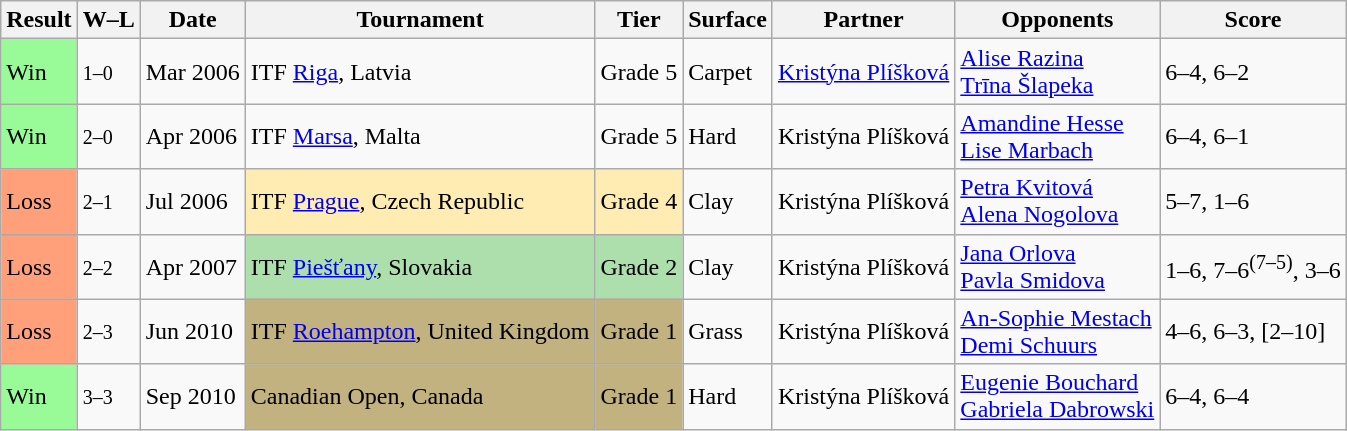<table class="sortable wikitable">
<tr>
<th>Result</th>
<th class="unsortable">W–L</th>
<th>Date</th>
<th>Tournament</th>
<th>Tier</th>
<th>Surface</th>
<th>Partner</th>
<th>Opponents</th>
<th class="unsortable">Score</th>
</tr>
<tr>
<td bgcolor=98FB98>Win</td>
<td><small>1–0</small></td>
<td>Mar 2006</td>
<td>ITF <a href='#'>Riga</a>, Latvia</td>
<td>Grade 5</td>
<td>Carpet</td>
<td> <a href='#'>Kristýna Plíšková</a></td>
<td> <a href='#'>Alise Razina</a> <br> <a href='#'>Trīna Šlapeka</a></td>
<td>6–4, 6–2</td>
</tr>
<tr>
<td bgcolor=98FB98>Win</td>
<td><small>2–0</small></td>
<td>Apr 2006</td>
<td>ITF <a href='#'>Marsa</a>, Malta</td>
<td>Grade 5</td>
<td>Hard</td>
<td> Kristýna Plíšková</td>
<td> <a href='#'>Amandine Hesse</a> <br> <a href='#'>Lise Marbach</a></td>
<td>6–4, 6–1</td>
</tr>
<tr>
<td bgcolor=ffa07a>Loss</td>
<td><small>2–1</small></td>
<td>Jul 2006</td>
<td bgcolor=#ffecb2>ITF <a href='#'>Prague</a>, Czech Republic</td>
<td bgcolor=#ffecb2>Grade 4</td>
<td>Clay</td>
<td> Kristýna Plíšková</td>
<td> <a href='#'>Petra Kvitová</a> <br> <a href='#'>Alena Nogolova</a></td>
<td>5–7, 1–6</td>
</tr>
<tr>
<td bgcolor=ffa07a>Loss</td>
<td><small>2–2</small></td>
<td>Apr 2007</td>
<td bgcolor=addfad>ITF <a href='#'>Piešťany</a>, Slovakia</td>
<td bgcolor=addfad>Grade 2</td>
<td>Clay</td>
<td> Kristýna Plíšková</td>
<td> <a href='#'>Jana Orlova</a> <br> <a href='#'>Pavla Smidova</a></td>
<td>1–6, 7–6<sup>(7–5)</sup>, 3–6</td>
</tr>
<tr>
<td bgcolor=ffa07a>Loss</td>
<td><small>2–3</small></td>
<td>Jun 2010</td>
<td bgcolor=c2b280>ITF <a href='#'>Roehampton</a>, United Kingdom</td>
<td bgcolor=c2b280>Grade 1</td>
<td>Grass</td>
<td> Kristýna Plíšková</td>
<td> <a href='#'>An-Sophie Mestach</a> <br> <a href='#'>Demi Schuurs</a></td>
<td>4–6, 6–3, [2–10]</td>
</tr>
<tr>
<td bgcolor=98FB98>Win</td>
<td><small>3–3</small></td>
<td>Sep 2010</td>
<td bgcolor=c2b280>Canadian Open, Canada</td>
<td bgcolor=c2b280>Grade 1</td>
<td>Hard</td>
<td> Kristýna Plíšková</td>
<td> <a href='#'>Eugenie Bouchard</a> <br> <a href='#'>Gabriela Dabrowski</a></td>
<td>6–4, 6–4</td>
</tr>
</table>
